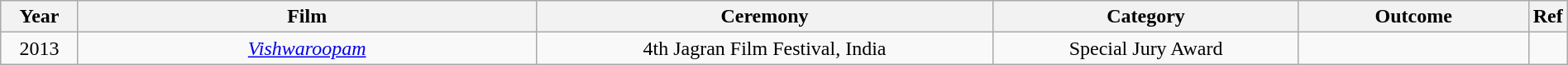<table class="wikitable" style="width:100%;">
<tr>
<th width=5%>Year</th>
<th style="width:30%;">Film</th>
<th style="width:30%;">Ceremony</th>
<th style="width:20%;">Category</th>
<th style="width:20%;">Outcome</th>
<th style="width:5%;">Ref</th>
</tr>
<tr>
<td style="text-align:center;">2013</td>
<td style="text-align:center;"><em><a href='#'>Vishwaroopam</a></em></td>
<td style="text-align:center;">4th Jagran Film Festival, India</td>
<td style="text-align:center;">Special Jury Award</td>
<td></td>
<td></td>
</tr>
</table>
